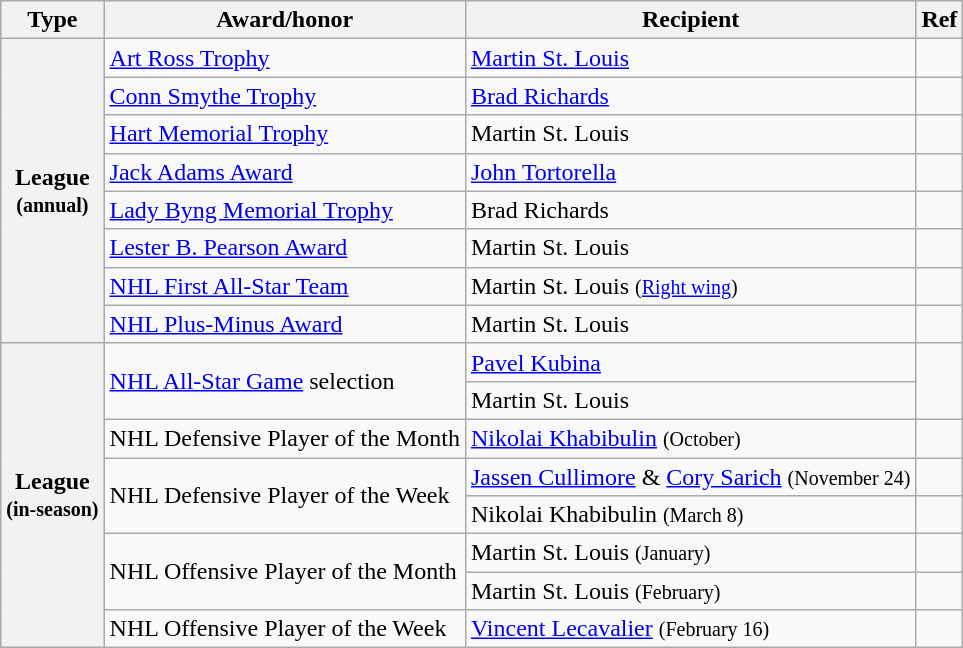<table class="wikitable">
<tr>
<th scope="col">Type</th>
<th scope="col">Award/honor</th>
<th scope="col">Recipient</th>
<th scope="col">Ref</th>
</tr>
<tr>
<th scope="row" rowspan="8">League<br><small>(annual)</small></th>
<td><a href='#'>Art Ross Trophy</a></td>
<td><a href='#'>Martin St. Louis</a></td>
<td></td>
</tr>
<tr>
<td><a href='#'>Conn Smythe Trophy</a></td>
<td><a href='#'>Brad Richards</a></td>
<td></td>
</tr>
<tr>
<td><a href='#'>Hart Memorial Trophy</a></td>
<td>Martin St. Louis</td>
<td></td>
</tr>
<tr>
<td><a href='#'>Jack Adams Award</a></td>
<td><a href='#'>John Tortorella</a></td>
<td></td>
</tr>
<tr>
<td><a href='#'>Lady Byng Memorial Trophy</a></td>
<td>Brad Richards</td>
<td></td>
</tr>
<tr>
<td><a href='#'>Lester B. Pearson Award</a></td>
<td>Martin St. Louis</td>
<td></td>
</tr>
<tr>
<td><a href='#'>NHL First All-Star Team</a></td>
<td>Martin St. Louis <small>(<a href='#'>Right wing</a>)</small></td>
<td></td>
</tr>
<tr>
<td><a href='#'>NHL Plus-Minus Award</a></td>
<td>Martin St. Louis</td>
<td></td>
</tr>
<tr>
<th scope="row" rowspan="8">League<br><small>(in-season)</small></th>
<td rowspan="2"><a href='#'>NHL All-Star Game</a> selection</td>
<td><a href='#'>Pavel Kubina</a></td>
<td rowspan="2"></td>
</tr>
<tr>
<td>Martin St. Louis</td>
</tr>
<tr>
<td>NHL Defensive Player of the Month</td>
<td><a href='#'>Nikolai Khabibulin</a> <small>(October)</small></td>
<td></td>
</tr>
<tr>
<td rowspan="2">NHL Defensive Player of the Week</td>
<td><a href='#'>Jassen Cullimore</a> & <a href='#'>Cory Sarich</a> <small>(November 24)</small></td>
<td></td>
</tr>
<tr>
<td>Nikolai Khabibulin <small>(March 8)</small></td>
<td></td>
</tr>
<tr>
<td rowspan="2">NHL Offensive Player of the Month</td>
<td>Martin St. Louis <small>(January)</small></td>
<td></td>
</tr>
<tr>
<td>Martin St. Louis <small>(February)</small></td>
<td></td>
</tr>
<tr>
<td>NHL Offensive Player of the Week</td>
<td><a href='#'>Vincent Lecavalier</a> <small>(February 16)</small></td>
<td></td>
</tr>
</table>
